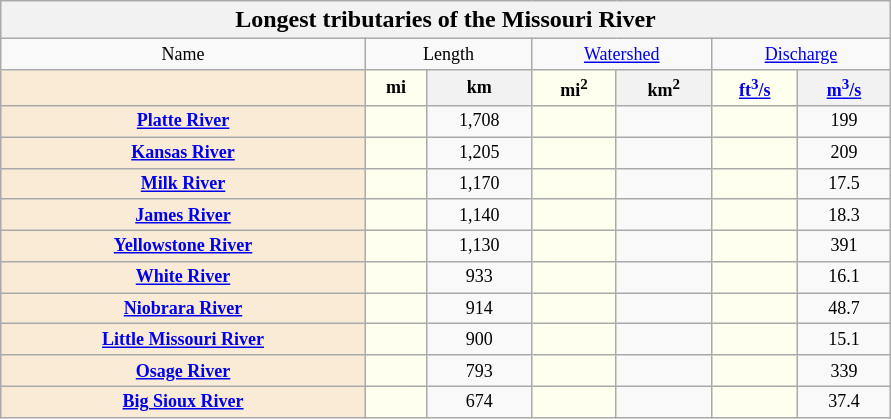<table class="wikitable sortable collapsible collapsed" style="float:right; width:47%;">
<tr>
<th colspan="7">Longest tributaries of the Missouri River</th>
</tr>
<tr style="font-size:9pt; text-align:center;">
<td>Name</td>
<td colspan="2">Length</td>
<td colspan="2"><a href='#'>Watershed</a></td>
<td colspan="2"><a href='#'>Discharge</a></td>
</tr>
<tr style="font-size:9pt; text-align:center;">
<th style="background:#faebd7;"></th>
<th style="background:ivory;"><strong>mi</strong></th>
<th><strong>km</strong></th>
<th style="background:ivory;"><strong>mi<sup>2</sup></strong></th>
<th><strong>km<sup>2</sup></strong></th>
<th style="background:ivory;"><strong><a href='#'>ft<sup>3</sup>/s</a></strong></th>
<th><strong><a href='#'>m<sup>3</sup>/s</a></strong></th>
</tr>
<tr style="font-size:9pt; text-align:center;">
<th scope="row" style="background:#faebd7;"><a href='#'>Platte River</a></th>
<td style="background:ivory;"></td>
<td>1,708</td>
<td style="background:ivory;"></td>
<td></td>
<td style="background:ivory;"></td>
<td>199</td>
</tr>
<tr style="font-size:9pt; text-align:center;">
<th scope="row" style="background:#faebd7;"><a href='#'>Kansas River</a></th>
<td style="background:ivory;"></td>
<td>1,205</td>
<td style="background:ivory;"></td>
<td></td>
<td style="background:ivory;"></td>
<td>209</td>
</tr>
<tr style="font-size:9pt; text-align:center;">
<th scope="row" style="background:#faebd7;"><a href='#'>Milk River</a></th>
<td style="background:ivory;"></td>
<td>1,170</td>
<td style="background:ivory;"></td>
<td></td>
<td style="background:ivory;"></td>
<td>17.5</td>
</tr>
<tr style="font-size:9pt; text-align:center;">
<th scope="row" style="background:#faebd7;"><a href='#'>James River</a></th>
<td style="background:ivory;"></td>
<td>1,140</td>
<td style="background:ivory;"></td>
<td></td>
<td style="background:ivory;"></td>
<td>18.3</td>
</tr>
<tr style="font-size:9pt; text-align:center;">
<th scope="row" style="background:#faebd7;"><a href='#'>Yellowstone River</a></th>
<td style="background:ivory;"></td>
<td>1,130</td>
<td style="background:ivory;"></td>
<td></td>
<td style="background:ivory;"></td>
<td>391</td>
</tr>
<tr style="font-size:9pt; text-align:center;">
<th scope="row" style="background:#faebd7;"><a href='#'>White River</a></th>
<td style="background:ivory;"></td>
<td>933</td>
<td style="background:ivory;"></td>
<td></td>
<td style="background:ivory;"></td>
<td>16.1</td>
</tr>
<tr style="font-size:9pt; text-align:center;">
<th scope="row" style="background:#faebd7;"><a href='#'>Niobrara River</a></th>
<td style="background:ivory;"></td>
<td>914</td>
<td style="background:ivory;"></td>
<td></td>
<td style="background:ivory;"></td>
<td>48.7</td>
</tr>
<tr style="font-size:9pt; text-align:center;">
<th scope="row" style="background:#faebd7;"><a href='#'>Little Missouri River</a></th>
<td style="background:ivory;"></td>
<td>900</td>
<td style="background:ivory;"></td>
<td></td>
<td style="background:ivory;"></td>
<td>15.1</td>
</tr>
<tr style="font-size:9pt; text-align:center;">
<th scope="row" style="background:#faebd7;"><a href='#'>Osage River</a></th>
<td style="background:ivory;"></td>
<td>793</td>
<td style="background:ivory;"></td>
<td></td>
<td style="background:ivory;"></td>
<td>339</td>
</tr>
<tr style="font-size:9pt; text-align:center;">
<th scope="row" style="background:#faebd7;"><a href='#'>Big Sioux River</a></th>
<td style="background:ivory;"></td>
<td>674</td>
<td style="background:ivory;"></td>
<td></td>
<td style="background:ivory;"></td>
<td>37.4</td>
</tr>
</table>
